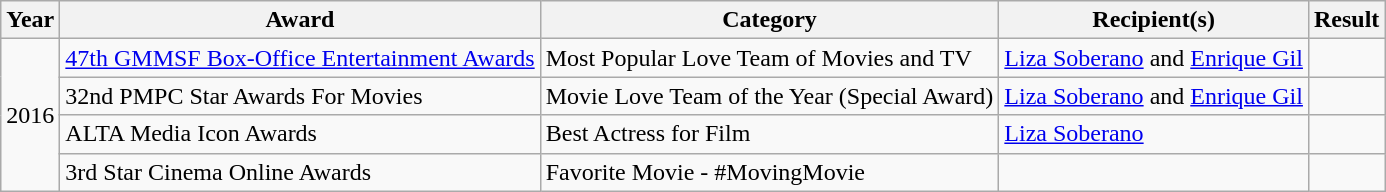<table class="wikitable">
<tr>
<th>Year</th>
<th>Award</th>
<th>Category</th>
<th>Recipient(s)</th>
<th>Result</th>
</tr>
<tr>
<td rowspan="4">2016</td>
<td><a href='#'>47th GMMSF Box-Office Entertainment Awards</a></td>
<td>Most Popular Love Team of Movies and TV</td>
<td><a href='#'>Liza Soberano</a> and <a href='#'>Enrique Gil</a></td>
<td></td>
</tr>
<tr>
<td>32nd PMPC Star Awards For Movies</td>
<td>Movie Love Team of the Year (Special Award)</td>
<td><a href='#'>Liza Soberano</a> and <a href='#'>Enrique Gil</a></td>
<td></td>
</tr>
<tr>
<td>ALTA Media Icon Awards</td>
<td>Best Actress for Film</td>
<td><a href='#'>Liza Soberano</a></td>
<td></td>
</tr>
<tr>
<td>3rd Star Cinema Online Awards</td>
<td>Favorite Movie - #MovingMovie </td>
<td></td>
<td></td>
</tr>
</table>
